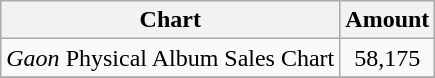<table class="wikitable" style="text-align:center">
<tr>
<th>Chart</th>
<th>Amount</th>
</tr>
<tr>
<td><em>Gaon</em> Physical Album Sales Chart</td>
<td>58,175</td>
</tr>
<tr>
</tr>
</table>
